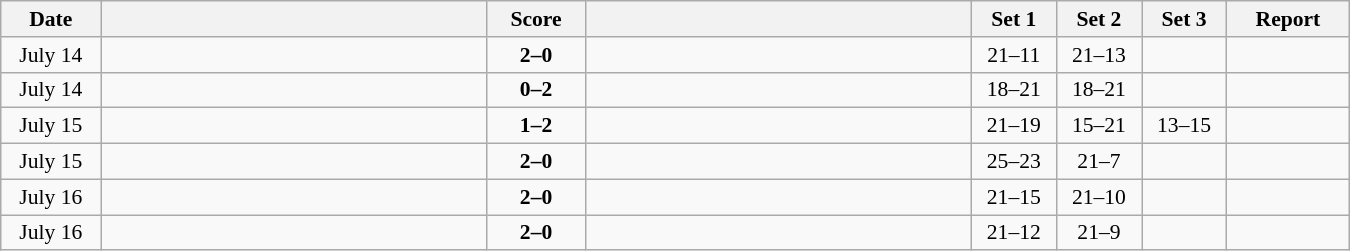<table class="wikitable" style="text-align: center; font-size:90% ">
<tr>
<th width="60">Date</th>
<th align="right" width="250"></th>
<th width="60">Score</th>
<th align="left" width="250"></th>
<th width="50">Set 1</th>
<th width="50">Set 2</th>
<th width="50">Set 3</th>
<th width="75">Report</th>
</tr>
<tr>
<td>July 14</td>
<td align=left><strong></strong></td>
<td align=center><strong>2–0</strong></td>
<td align=left></td>
<td>21–11</td>
<td>21–13</td>
<td></td>
<td></td>
</tr>
<tr>
<td>July 14</td>
<td align=left></td>
<td align=center><strong>0–2</strong></td>
<td align=left><strong></strong></td>
<td>18–21</td>
<td>18–21</td>
<td></td>
<td></td>
</tr>
<tr>
<td>July 15</td>
<td align=left></td>
<td align=center><strong>1–2</strong></td>
<td align=left><strong></strong></td>
<td>21–19</td>
<td>15–21</td>
<td>13–15</td>
<td></td>
</tr>
<tr>
<td>July 15</td>
<td align=left><strong></strong></td>
<td align=center><strong>2–0</strong></td>
<td align=left></td>
<td>25–23</td>
<td>21–7</td>
<td></td>
<td></td>
</tr>
<tr>
<td>July 16</td>
<td align=left><strong></strong></td>
<td align=center><strong>2–0</strong></td>
<td align=left></td>
<td>21–15</td>
<td>21–10</td>
<td></td>
<td></td>
</tr>
<tr>
<td>July 16</td>
<td align=left><strong></strong></td>
<td align=center><strong>2–0</strong></td>
<td align=left></td>
<td>21–12</td>
<td>21–9</td>
<td></td>
<td></td>
</tr>
</table>
